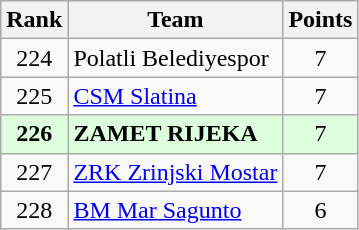<table class="wikitable" style="text-align: center;">
<tr>
<th>Rank</th>
<th>Team</th>
<th>Points</th>
</tr>
<tr>
<td>224</td>
<td align=left> Polatli Belediyespor</td>
<td>7</td>
</tr>
<tr>
<td>225</td>
<td align=left> <a href='#'>CSM Slatina</a></td>
<td>7</td>
</tr>
<tr style="background:#dfd;">
<td><strong>226</strong></td>
<td align=left> <strong>ZAMET RIJEKA</strong></td>
<td>7</td>
</tr>
<tr>
<td>227</td>
<td align=left> <a href='#'>ZRK Zrinjski Mostar</a></td>
<td>7</td>
</tr>
<tr>
<td>228</td>
<td align=left> <a href='#'>BM Mar Sagunto</a></td>
<td>6</td>
</tr>
</table>
